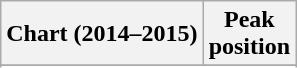<table class="wikitable sortable">
<tr>
<th>Chart (2014–2015)</th>
<th>Peak<br>position</th>
</tr>
<tr>
</tr>
<tr>
</tr>
<tr>
</tr>
<tr>
</tr>
<tr>
</tr>
</table>
